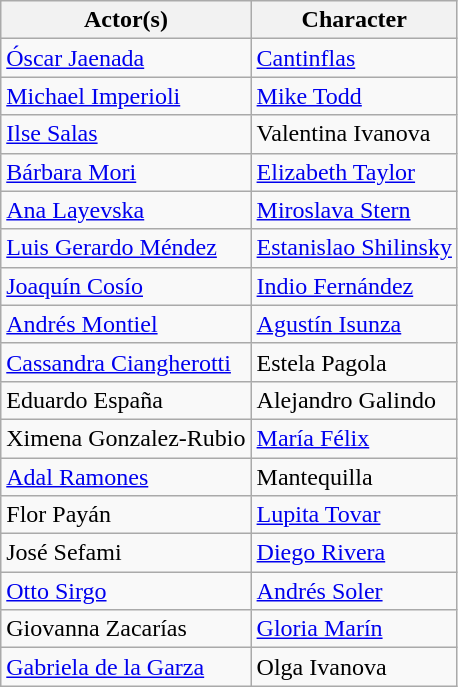<table class="wikitable">
<tr>
<th>Actor(s)</th>
<th>Character</th>
</tr>
<tr>
<td><a href='#'>Óscar Jaenada</a></td>
<td><a href='#'>Cantinflas</a></td>
</tr>
<tr>
<td><a href='#'>Michael Imperioli</a></td>
<td><a href='#'>Mike Todd</a></td>
</tr>
<tr>
<td><a href='#'>Ilse Salas</a></td>
<td>Valentina Ivanova</td>
</tr>
<tr>
<td><a href='#'>Bárbara Mori</a></td>
<td><a href='#'>Elizabeth Taylor</a></td>
</tr>
<tr>
<td><a href='#'>Ana Layevska</a></td>
<td><a href='#'>Miroslava Stern</a></td>
</tr>
<tr>
<td><a href='#'>Luis Gerardo Méndez</a></td>
<td><a href='#'>Estanislao Shilinsky</a></td>
</tr>
<tr>
<td><a href='#'>Joaquín Cosío</a></td>
<td><a href='#'>Indio Fernández</a></td>
</tr>
<tr>
<td><a href='#'>Andrés Montiel</a></td>
<td><a href='#'>Agustín Isunza</a></td>
</tr>
<tr>
<td><a href='#'>Cassandra Ciangherotti</a></td>
<td>Estela Pagola</td>
</tr>
<tr>
<td>Eduardo España</td>
<td>Alejandro Galindo</td>
</tr>
<tr>
<td>Ximena Gonzalez-Rubio</td>
<td><a href='#'>María Félix</a></td>
</tr>
<tr>
<td><a href='#'>Adal Ramones</a></td>
<td>Mantequilla</td>
</tr>
<tr>
<td>Flor Payán</td>
<td><a href='#'>Lupita Tovar</a></td>
</tr>
<tr>
<td>José Sefami</td>
<td><a href='#'>Diego Rivera</a></td>
</tr>
<tr>
<td><a href='#'>Otto Sirgo</a></td>
<td><a href='#'>Andrés Soler</a></td>
</tr>
<tr>
<td>Giovanna Zacarías</td>
<td><a href='#'>Gloria Marín</a></td>
</tr>
<tr>
<td><a href='#'>Gabriela de la Garza</a></td>
<td>Olga Ivanova</td>
</tr>
</table>
